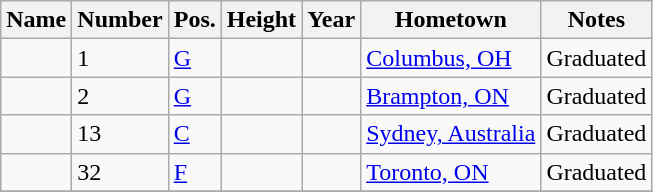<table class="wikitable sortable" border="1">
<tr>
<th>Name</th>
<th>Number</th>
<th>Pos.</th>
<th>Height</th>
<th>Year</th>
<th>Hometown</th>
<th class="unsortable">Notes</th>
</tr>
<tr>
<td></td>
<td>1</td>
<td><a href='#'>G</a></td>
<td></td>
<td></td>
<td><a href='#'>Columbus, OH</a></td>
<td>Graduated</td>
</tr>
<tr>
<td></td>
<td>2</td>
<td><a href='#'>G</a></td>
<td></td>
<td></td>
<td><a href='#'>Brampton, ON</a></td>
<td>Graduated</td>
</tr>
<tr>
<td></td>
<td>13</td>
<td><a href='#'>C</a></td>
<td></td>
<td></td>
<td><a href='#'>Sydney, Australia</a></td>
<td>Graduated</td>
</tr>
<tr>
<td></td>
<td>32</td>
<td><a href='#'>F</a></td>
<td></td>
<td></td>
<td><a href='#'>Toronto, ON</a></td>
<td>Graduated</td>
</tr>
<tr>
</tr>
</table>
